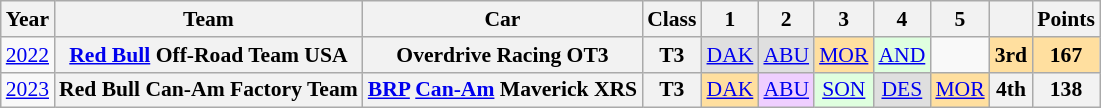<table class="wikitable" style="text-align:center; font-size:90%">
<tr>
<th>Year</th>
<th>Team</th>
<th>Car</th>
<th>Class</th>
<th>1</th>
<th>2</th>
<th>3</th>
<th>4</th>
<th>5</th>
<th></th>
<th>Points</th>
</tr>
<tr>
<td><a href='#'>2022</a></td>
<th><a href='#'>Red Bull</a> Off-Road Team USA</th>
<th>Overdrive Racing OT3</th>
<th>T3</th>
<td style="background:#DFDFDF;"><a href='#'>DAK</a><br></td>
<td style="background:#DFDFDF;"><a href='#'>ABU</a><br></td>
<td style="background:#FFDF9F;"><a href='#'>MOR</a><br></td>
<td style="background:#DFFFDF;"><a href='#'>AND</a><br></td>
<td></td>
<th style="background:#FFDF9F;">3rd</th>
<th style="background:#FFDF9F;">167</th>
</tr>
<tr>
<td><a href='#'>2023</a></td>
<th>Red Bull Can-Am Factory Team</th>
<th><a href='#'>BRP</a> <a href='#'>Can-Am</a> Maverick XRS</th>
<th>T3</th>
<td style="background:#FFDF9F;"><a href='#'>DAK</a><br></td>
<td style="background:#EFCFFF;"><a href='#'>ABU</a><br></td>
<td style="background:#DFFFDF;"><a href='#'>SON</a><br></td>
<td style="background:#DFDFDF;"><a href='#'>DES</a><br></td>
<td style="background:#FFDF9F;"><a href='#'>MOR</a><br></td>
<th>4th</th>
<th>138</th>
</tr>
</table>
